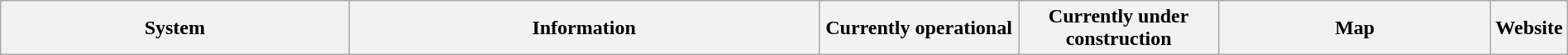<table class="wikitable" style="width:100%">
<tr>
<th style="width:23%">System</th>
<th style="width:31%" colspan=2>Information</th>
<th style="width:13%">Currently operational</th>
<th style="width:13%">Currently under construction</th>
<th style="width:18%">Map</th>
<th style="width:2%">Website<br>
</th>
</tr>
</table>
